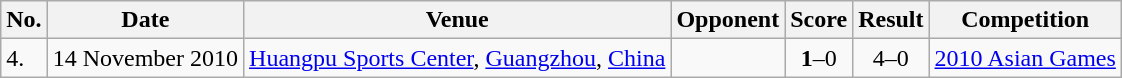<table class="wikitable">
<tr>
<th>No.</th>
<th>Date</th>
<th>Venue</th>
<th>Opponent</th>
<th>Score</th>
<th>Result</th>
<th>Competition</th>
</tr>
<tr>
<td>4.</td>
<td>14 November 2010</td>
<td><a href='#'>Huangpu Sports Center</a>, <a href='#'>Guangzhou</a>, <a href='#'>China</a></td>
<td></td>
<td align=center><strong>1</strong>–0</td>
<td align=center>4–0</td>
<td><a href='#'>2010 Asian Games</a></td>
</tr>
</table>
